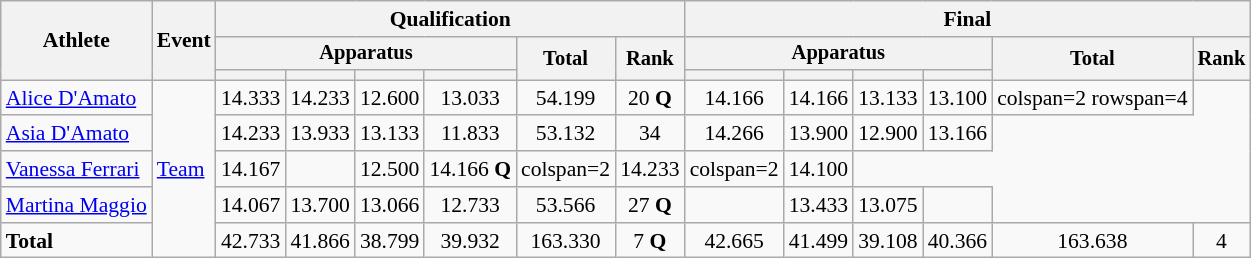<table class="wikitable" style="font-size:90%">
<tr>
<th rowspan=3>Athlete</th>
<th rowspan=3>Event</th>
<th colspan=6>Qualification</th>
<th colspan=6>Final</th>
</tr>
<tr style="font-size:95%">
<th colspan=4>Apparatus</th>
<th rowspan=2>Total</th>
<th rowspan=2>Rank</th>
<th colspan=4>Apparatus</th>
<th rowspan=2>Total</th>
<th rowspan=2>Rank</th>
</tr>
<tr style="font-size:95%">
<th></th>
<th></th>
<th></th>
<th></th>
<th></th>
<th></th>
<th></th>
<th></th>
</tr>
<tr align=center>
<td align=left><a href='#'>Alice D'Amato</a></td>
<td align=left rowspan=5><a href='#'>Team</a></td>
<td>14.333</td>
<td>14.233</td>
<td>12.600</td>
<td>13.033</td>
<td>54.199</td>
<td>20 <strong>Q</strong></td>
<td>14.166</td>
<td>14.166</td>
<td>13.133</td>
<td>13.100</td>
<td>colspan=2 rowspan=4 </td>
</tr>
<tr align=center>
<td align=left><a href='#'>Asia D'Amato</a></td>
<td>14.233</td>
<td>13.933</td>
<td>13.133</td>
<td>11.833</td>
<td>53.132</td>
<td>34</td>
<td>14.266</td>
<td>13.900</td>
<td>12.900</td>
<td>13.166</td>
</tr>
<tr align=center>
<td align=left><a href='#'>Vanessa Ferrari</a></td>
<td>14.167</td>
<td></td>
<td>12.500</td>
<td>14.166 <strong>Q</strong></td>
<td>colspan=2 </td>
<td>14.233</td>
<td>colspan=2 </td>
<td>14.100</td>
</tr>
<tr align=center>
<td align=left><a href='#'>Martina Maggio</a></td>
<td>14.067</td>
<td>13.700</td>
<td>13.066</td>
<td>12.733</td>
<td>53.566</td>
<td>27 <strong>Q</strong></td>
<td></td>
<td>13.433</td>
<td>13.075</td>
<td></td>
</tr>
<tr align=center>
<td align=left><strong>Total</strong></td>
<td>42.733</td>
<td>41.866</td>
<td>38.799</td>
<td>39.932</td>
<td>163.330</td>
<td>7 <strong>Q</strong></td>
<td>42.665</td>
<td>41.499</td>
<td>39.108</td>
<td>40.366</td>
<td>163.638</td>
<td>4</td>
</tr>
</table>
